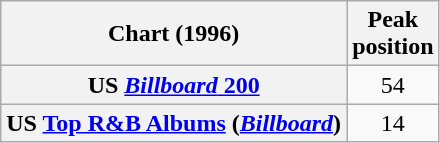<table class="wikitable sortable plainrowheaders" style="text-align:center">
<tr>
<th scope="col">Chart (1996)</th>
<th scope="col">Peak<br> position</th>
</tr>
<tr>
<th scope="row">US <a href='#'><em>Billboard</em> 200</a></th>
<td>54</td>
</tr>
<tr>
<th scope="row">US <a href='#'>Top R&B Albums</a> (<em><a href='#'>Billboard</a></em>)</th>
<td>14</td>
</tr>
</table>
